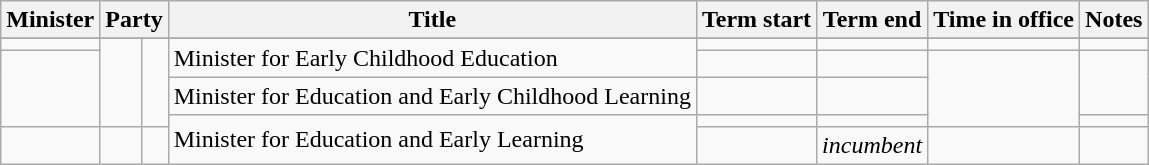<table class="wikitable sortable">
<tr>
<th>Minister</th>
<th colspan="2">Party</th>
<th>Title</th>
<th data-sort-type="date">Term start</th>
<th data-sort-type=date>Term end</th>
<th>Time in office</th>
<th class="unsortable">Notes</th>
</tr>
<tr>
</tr>
<tr>
<td></td>
<td rowspan="4" > </td>
<td rowspan="4"></td>
<td rowspan="2">Minister for Early Childhood Education</td>
<td align="center"></td>
<td align="center"></td>
<td align="right"></td>
<td></td>
</tr>
<tr>
<td rowspan="3"></td>
<td align="center"></td>
<td align="center"></td>
<td rowspan="3" align="right"></td>
<td rowspan="2"></td>
</tr>
<tr>
<td>Minister for Education and Early Childhood Learning</td>
<td align="center"></td>
<td align="center"></td>
</tr>
<tr>
<td rowspan="2">Minister for Education and Early Learning</td>
<td align="center"></td>
<td align="center"></td>
<td></td>
</tr>
<tr>
<td></td>
<td> </td>
<td></td>
<td align="center"></td>
<td align="center"><em>incumbent</em></td>
<td align=right></td>
</tr>
</table>
